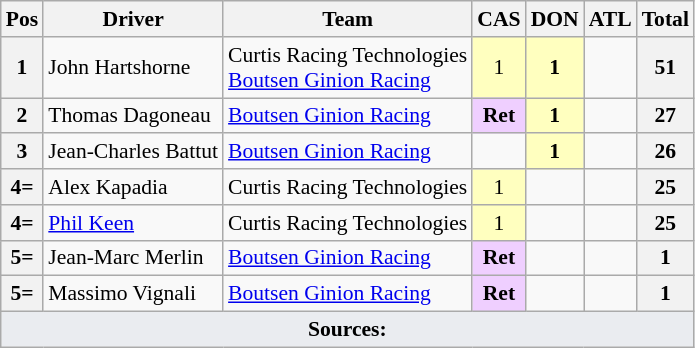<table class="wikitable" style="font-size: 90%;">
<tr>
<th>Pos</th>
<th>Driver</th>
<th>Team</th>
<th>CAS</th>
<th>DON</th>
<th>ATL</th>
<th>Total</th>
</tr>
<tr>
<th>1</th>
<td> John Hartshorne</td>
<td> Curtis Racing Technologies<br> <a href='#'>Boutsen Ginion Racing</a></td>
<td align="center" style="background:#FFFFBF;">1</td>
<td align="center" style="background:#FFFFBF;"><strong>1</strong></td>
<td></td>
<th align="center">51</th>
</tr>
<tr>
<th>2</th>
<td> Thomas Dagoneau</td>
<td> <a href='#'>Boutsen Ginion Racing</a></td>
<td align="center" style="background:#EFCFFF;"><strong>Ret</strong></td>
<td align="center" style="background:#FFFFBF;"><strong>1</strong></td>
<td></td>
<th align="center">27</th>
</tr>
<tr>
<th>3</th>
<td> Jean-Charles Battut</td>
<td> <a href='#'>Boutsen Ginion Racing</a></td>
<td></td>
<td align="center" style="background:#FFFFBF;"><strong>1</strong></td>
<td></td>
<th align="center">26</th>
</tr>
<tr>
<th>4=</th>
<td> Alex Kapadia</td>
<td> Curtis Racing Technologies</td>
<td align="center" style="background:#FFFFBF;">1</td>
<td></td>
<td></td>
<th align="center">25</th>
</tr>
<tr>
<th>4=</th>
<td> <a href='#'>Phil Keen</a></td>
<td> Curtis Racing Technologies</td>
<td align="center" style="background:#FFFFBF;">1</td>
<td></td>
<td></td>
<th align="center">25</th>
</tr>
<tr>
<th>5=</th>
<td> Jean-Marc Merlin</td>
<td> <a href='#'>Boutsen Ginion Racing</a></td>
<td align="center" style="background:#EFCFFF;"><strong>Ret</strong></td>
<td></td>
<td></td>
<th align="center">1</th>
</tr>
<tr>
<th>5=</th>
<td> Massimo Vignali</td>
<td> <a href='#'>Boutsen Ginion Racing</a></td>
<td align="center" style="background:#EFCFFF;"><strong>Ret</strong></td>
<td></td>
<td></td>
<th align="center">1</th>
</tr>
<tr class="sortbottom">
<td colspan="8" style="background-color:#EAECF0;text-align:center"><strong>Sources:</strong></td>
</tr>
</table>
